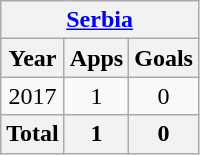<table class="wikitable" style="text-align:center">
<tr>
<th colspan="3"><a href='#'>Serbia</a></th>
</tr>
<tr>
<th>Year</th>
<th>Apps</th>
<th>Goals</th>
</tr>
<tr>
<td>2017</td>
<td>1</td>
<td>0</td>
</tr>
<tr>
<th>Total</th>
<th>1</th>
<th>0</th>
</tr>
</table>
